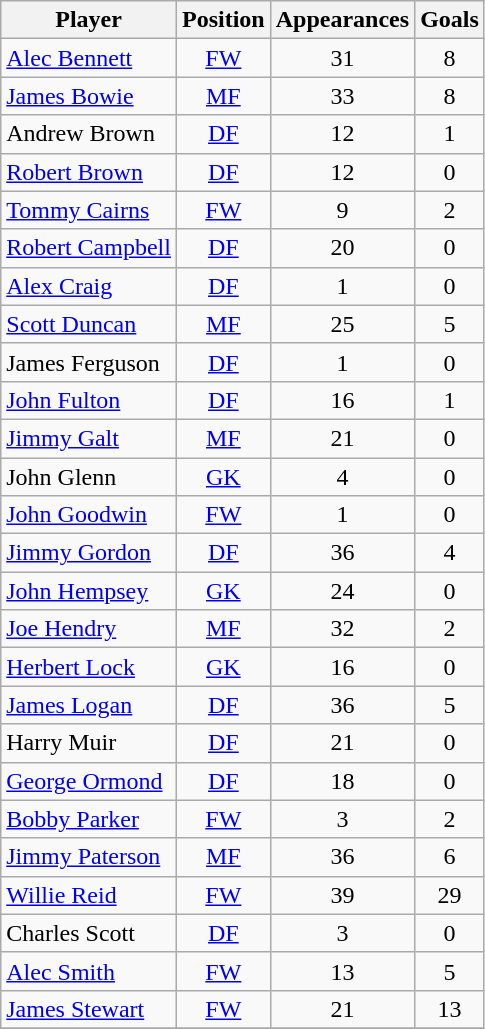<table class="wikitable sortable" style="text-align: center;">
<tr>
<th>Player</th>
<th>Position</th>
<th>Appearances</th>
<th>Goals</th>
</tr>
<tr>
<td align="left"> <a href='#'>Alec Bennett</a></td>
<td><a href='#'>FW</a></td>
<td>31</td>
<td>8</td>
</tr>
<tr>
<td align="left"> <a href='#'>James Bowie</a></td>
<td><a href='#'>MF</a></td>
<td>33</td>
<td>8</td>
</tr>
<tr>
<td align="left"> Andrew Brown</td>
<td><a href='#'>DF</a></td>
<td>12</td>
<td>1</td>
</tr>
<tr>
<td align="left"> <a href='#'>Robert Brown</a></td>
<td><a href='#'>DF</a></td>
<td>12</td>
<td>0</td>
</tr>
<tr>
<td align="left"> <a href='#'>Tommy Cairns</a></td>
<td><a href='#'>FW</a></td>
<td>9</td>
<td>2</td>
</tr>
<tr>
<td align="left"> <a href='#'>Robert Campbell</a></td>
<td><a href='#'>DF</a></td>
<td>20</td>
<td>0</td>
</tr>
<tr>
<td align="left"> <a href='#'>Alex Craig</a></td>
<td><a href='#'>DF</a></td>
<td>1</td>
<td>0</td>
</tr>
<tr>
<td align="left"> <a href='#'>Scott Duncan</a></td>
<td><a href='#'>MF</a></td>
<td>25</td>
<td>5</td>
</tr>
<tr>
<td align="left"> James Ferguson</td>
<td><a href='#'>DF</a></td>
<td>1</td>
<td>0</td>
</tr>
<tr>
<td align="left"> <a href='#'>John Fulton</a></td>
<td><a href='#'>DF</a></td>
<td>16</td>
<td>1</td>
</tr>
<tr>
<td align="left"> <a href='#'>Jimmy Galt</a></td>
<td><a href='#'>MF</a></td>
<td>21</td>
<td>0</td>
</tr>
<tr>
<td align="left"> John Glenn</td>
<td><a href='#'>GK</a></td>
<td>4</td>
<td>0</td>
</tr>
<tr>
<td align="left"> <a href='#'>John Goodwin</a></td>
<td><a href='#'>FW</a></td>
<td>1</td>
<td>0</td>
</tr>
<tr>
<td align="left"> <a href='#'>Jimmy Gordon</a></td>
<td><a href='#'>DF</a></td>
<td>36</td>
<td>4</td>
</tr>
<tr>
<td align="left"> <a href='#'>John Hempsey</a></td>
<td><a href='#'>GK</a></td>
<td>24</td>
<td>0</td>
</tr>
<tr>
<td align="left"> <a href='#'>Joe Hendry</a></td>
<td><a href='#'>MF</a></td>
<td>32</td>
<td>2</td>
</tr>
<tr>
<td align="left"> <a href='#'>Herbert Lock</a></td>
<td><a href='#'>GK</a></td>
<td>16</td>
<td>0</td>
</tr>
<tr>
<td align="left"> <a href='#'>James Logan</a></td>
<td><a href='#'>DF</a></td>
<td>36</td>
<td>5</td>
</tr>
<tr>
<td align="left"> Harry Muir</td>
<td><a href='#'>DF</a></td>
<td>21</td>
<td>0</td>
</tr>
<tr>
<td align="left"> <a href='#'>George Ormond</a></td>
<td><a href='#'>DF</a></td>
<td>18</td>
<td>0</td>
</tr>
<tr>
<td align="left"> <a href='#'>Bobby Parker</a></td>
<td><a href='#'>FW</a></td>
<td>3</td>
<td>2</td>
</tr>
<tr>
<td align="left"> <a href='#'>Jimmy Paterson</a></td>
<td><a href='#'>MF</a></td>
<td>36</td>
<td>6</td>
</tr>
<tr>
<td align="left"> <a href='#'>Willie Reid</a></td>
<td><a href='#'>FW</a></td>
<td>39</td>
<td>29</td>
</tr>
<tr>
<td align="left"> Charles Scott</td>
<td><a href='#'>DF</a></td>
<td>3</td>
<td>0</td>
</tr>
<tr>
<td align="left"> <a href='#'>Alec Smith</a></td>
<td><a href='#'>FW</a></td>
<td>13</td>
<td>5</td>
</tr>
<tr>
<td align="left"> <a href='#'>James Stewart</a></td>
<td><a href='#'>FW</a></td>
<td>21</td>
<td>13</td>
</tr>
<tr>
</tr>
</table>
